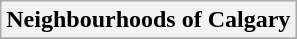<table class="wikitable sortable collapsible collapsed">
<tr>
<th colspan=12><strong>Neighbourhoods of Calgary</strong></th>
</tr>
<tr>
</tr>
</table>
